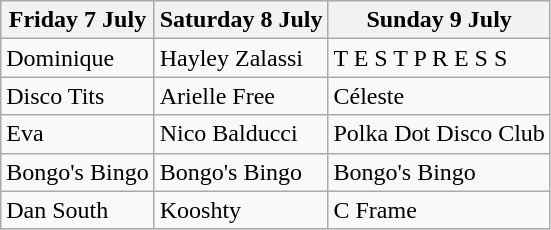<table class="wikitable">
<tr>
<th>Friday 7 July</th>
<th>Saturday 8 July</th>
<th>Sunday 9 July</th>
</tr>
<tr>
<td>Dominique</td>
<td>Hayley Zalassi</td>
<td>T E S T P R E S S</td>
</tr>
<tr>
<td>Disco Tits</td>
<td>Arielle Free</td>
<td>Céleste</td>
</tr>
<tr>
<td>Eva</td>
<td>Nico Balducci</td>
<td>Polka Dot Disco Club</td>
</tr>
<tr>
<td>Bongo's Bingo</td>
<td>Bongo's Bingo</td>
<td>Bongo's Bingo</td>
</tr>
<tr>
<td>Dan South</td>
<td>Kooshty</td>
<td>C Frame</td>
</tr>
</table>
